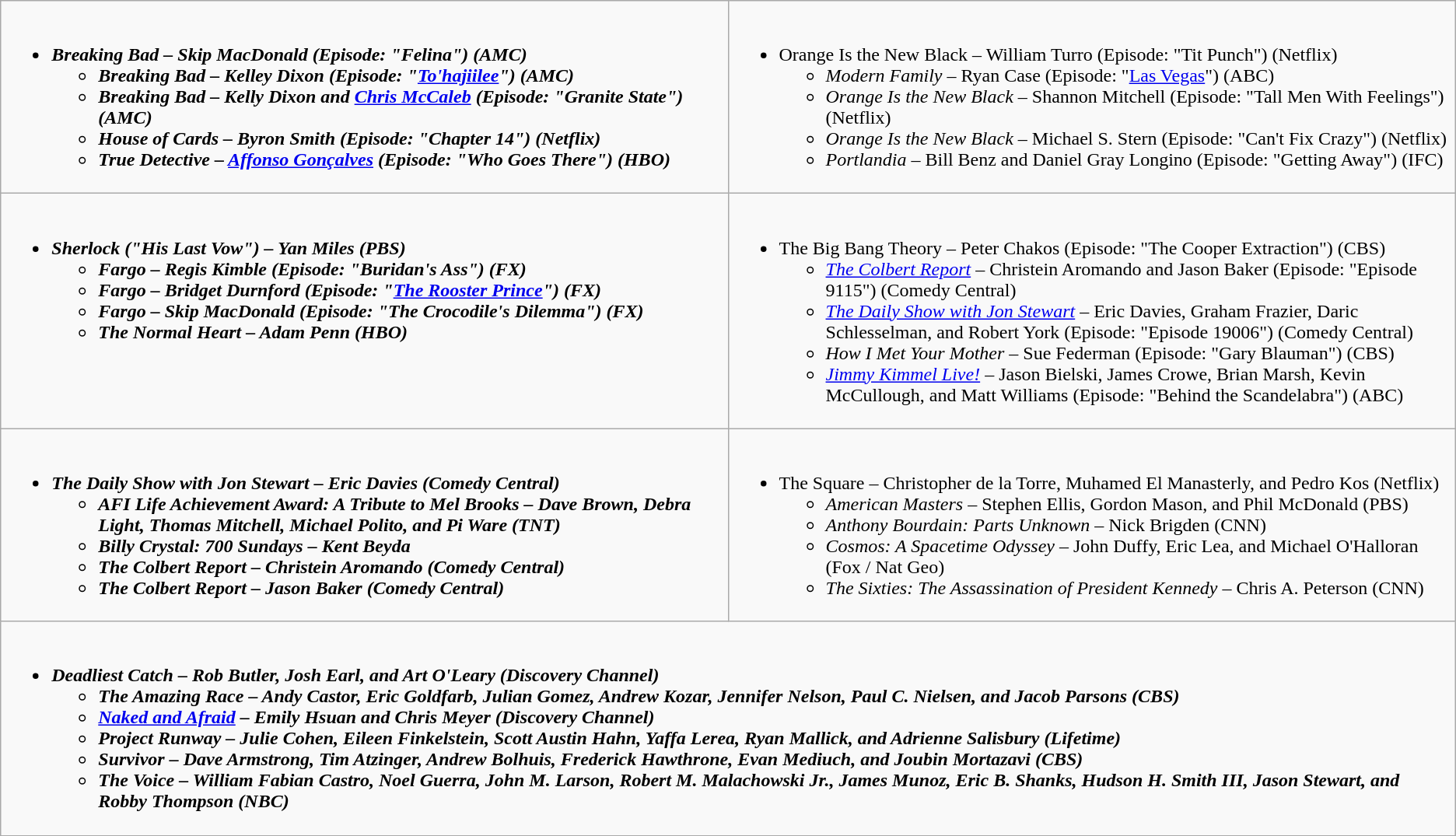<table class="wikitable">
<tr>
<td style="vertical-align:top;" width="50%"><br><ul><li><strong><em>Breaking Bad<em> – Skip MacDonald (Episode: "Felina") (AMC)<strong><ul><li></em>Breaking Bad<em> – Kelley Dixon (Episode: "<a href='#'>To'hajiilee</a>") (AMC)</li><li></em>Breaking Bad<em> – Kelly Dixon and <a href='#'>Chris McCaleb</a> (Episode: "Granite State") (AMC)</li><li></em>House of Cards<em> – Byron Smith (Episode: "Chapter 14") (Netflix)</li><li></em>True Detective<em> – <a href='#'>Affonso Gonçalves</a> (Episode: "Who Goes There") (HBO)</li></ul></li></ul></td>
<td style="vertical-align:top;" width="50%"><br><ul><li></em></strong>Orange Is the New Black</em> – William Turro (Episode: "Tit Punch") (Netflix)</strong><ul><li><em>Modern Family</em> – Ryan Case (Episode: "<a href='#'>Las Vegas</a>") (ABC)</li><li><em>Orange Is the New Black</em> – Shannon Mitchell (Episode: "Tall Men With Feelings") (Netflix)</li><li><em>Orange Is the New Black</em> – Michael S. Stern (Episode: "Can't Fix Crazy") (Netflix)</li><li><em>Portlandia</em> – Bill Benz and Daniel Gray Longino (Episode: "Getting Away") (IFC)</li></ul></li></ul></td>
</tr>
<tr>
<td style="vertical-align:top;" width="50%"><br><ul><li><strong><em>Sherlock<em> ("His Last Vow") – Yan Miles (PBS)<strong><ul><li></em>Fargo<em> – Regis Kimble (Episode: "Buridan's Ass") (FX)</li><li></em>Fargo<em> – Bridget Durnford (Episode: "<a href='#'>The Rooster Prince</a>") (FX)</li><li></em>Fargo<em> – Skip MacDonald (Episode: "The Crocodile's Dilemma") (FX)</li><li></em>The Normal Heart<em> – Adam Penn (HBO)</li></ul></li></ul></td>
<td style="vertical-align:top;" width="50%"><br><ul><li></em></strong>The Big Bang Theory</em> – Peter Chakos (Episode: "The Cooper Extraction") (CBS)</strong><ul><li><em><a href='#'>The Colbert Report</a></em> – Christein Aromando and Jason Baker (Episode: "Episode 9115") (Comedy Central)</li><li><em><a href='#'>The Daily Show with Jon Stewart</a></em> – Eric Davies, Graham Frazier, Daric Schlesselman, and Robert York (Episode: "Episode 19006") (Comedy Central)</li><li><em>How I Met Your Mother</em> – Sue Federman (Episode: "Gary Blauman") (CBS)</li><li><em><a href='#'>Jimmy Kimmel Live!</a></em> – Jason Bielski, James Crowe, Brian Marsh, Kevin McCullough, and Matt Williams (Episode: "Behind the Scandelabra") (ABC)</li></ul></li></ul></td>
</tr>
<tr>
<td style="vertical-align:top;" width="50%"><br><ul><li><strong><em>The Daily Show with Jon Stewart<em> – Eric Davies (Comedy Central)<strong><ul><li></em>AFI Life Achievement Award: A Tribute to Mel Brooks<em> – Dave Brown, Debra Light, Thomas Mitchell, Michael Polito, and Pi Ware (TNT)</li><li></em>Billy Crystal: 700 Sundays<em> – Kent Beyda</li><li></em>The Colbert Report<em> – Christein Aromando (Comedy Central)</li><li></em>The Colbert Report<em> – Jason Baker (Comedy Central)</li></ul></li></ul></td>
<td style="vertical-align:top;" width="50%"><br><ul><li></em></strong>The Square</em> – Christopher de la Torre, Muhamed El Manasterly, and Pedro Kos (Netflix)</strong><ul><li><em>American Masters</em> – Stephen Ellis, Gordon Mason, and Phil McDonald (PBS)</li><li><em>Anthony Bourdain: Parts Unknown</em> – Nick Brigden (CNN)</li><li><em>Cosmos: A Spacetime Odyssey</em> – John Duffy, Eric Lea, and Michael O'Halloran (Fox / Nat Geo)</li><li><em>The Sixties: The Assassination of President Kennedy</em> – Chris A. Peterson (CNN)</li></ul></li></ul></td>
</tr>
<tr>
<td style="vertical-align:top;" width="50%" colspan="2"><br><ul><li><strong><em>Deadliest Catch<em> – Rob Butler, Josh Earl, and Art O'Leary (Discovery Channel)<strong><ul><li></em>The Amazing Race<em> – Andy Castor, Eric Goldfarb, Julian Gomez, Andrew Kozar, Jennifer Nelson, Paul C. Nielsen, and Jacob Parsons (CBS)</li><li></em><a href='#'>Naked and Afraid</a><em> – Emily Hsuan and Chris Meyer (Discovery Channel)</li><li></em>Project Runway<em> – Julie Cohen, Eileen Finkelstein, Scott Austin Hahn, Yaffa Lerea, Ryan Mallick, and Adrienne Salisbury (Lifetime)</li><li></em>Survivor<em> – Dave Armstrong, Tim Atzinger, Andrew Bolhuis, Frederick Hawthrone, Evan Mediuch, and Joubin Mortazavi (CBS)</li><li></em>The Voice<em> – William Fabian Castro, Noel Guerra, John M. Larson, Robert M. Malachowski Jr., James Munoz, Eric B. Shanks, Hudson H. Smith III, Jason Stewart, and Robby Thompson (NBC)</li></ul></li></ul></td>
</tr>
</table>
